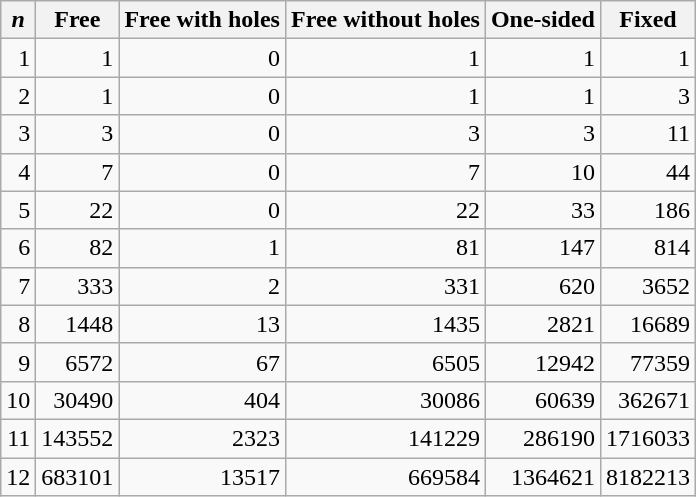<table class=wikitable>
<tr>
<th><em>n</em></th>
<th>Free</th>
<th>Free with holes</th>
<th>Free without holes</th>
<th>One-sided</th>
<th>Fixed</th>
</tr>
<tr align=right>
<td>1</td>
<td>1</td>
<td>0</td>
<td>1</td>
<td>1</td>
<td>1</td>
</tr>
<tr align=right>
<td>2</td>
<td>1</td>
<td>0</td>
<td>1</td>
<td>1</td>
<td>3</td>
</tr>
<tr align=right>
<td>3</td>
<td>3</td>
<td>0</td>
<td>3</td>
<td>3</td>
<td>11</td>
</tr>
<tr align=right>
<td>4</td>
<td>7</td>
<td>0</td>
<td>7</td>
<td>10</td>
<td>44</td>
</tr>
<tr align=right>
<td>5</td>
<td>22</td>
<td>0</td>
<td>22</td>
<td>33</td>
<td>186</td>
</tr>
<tr align=right>
<td>6</td>
<td>82</td>
<td>1</td>
<td>81</td>
<td>147</td>
<td>814</td>
</tr>
<tr align=right>
<td>7</td>
<td>333</td>
<td>2</td>
<td>331</td>
<td>620</td>
<td>3652</td>
</tr>
<tr align=right>
<td>8</td>
<td>1448</td>
<td>13</td>
<td>1435</td>
<td>2821</td>
<td>16689</td>
</tr>
<tr align=right>
<td>9</td>
<td>6572</td>
<td>67</td>
<td>6505</td>
<td>12942</td>
<td>77359</td>
</tr>
<tr align=right>
<td>10</td>
<td>30490</td>
<td>404</td>
<td>30086</td>
<td>60639</td>
<td>362671</td>
</tr>
<tr align=right>
<td>11</td>
<td>143552</td>
<td>2323</td>
<td>141229</td>
<td>286190</td>
<td>1716033</td>
</tr>
<tr align=right>
<td>12</td>
<td>683101</td>
<td>13517</td>
<td>669584</td>
<td>1364621</td>
<td>8182213</td>
</tr>
</table>
